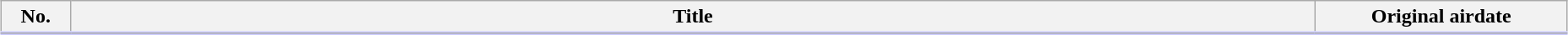<table class="wikitable" style="width:98%; margin:auto; background:#FFF;">
<tr style="border-bottom: 3px solid #CCF">
<th style="width:3em;">No.</th>
<th>Title</th>
<th style="width:12em;">Original airdate</th>
</tr>
<tr>
</tr>
</table>
